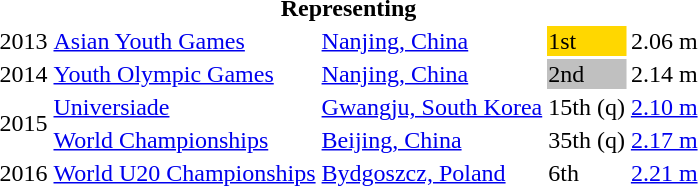<table>
<tr>
<th colspan="5">Representing </th>
</tr>
<tr>
<td>2013</td>
<td><a href='#'>Asian Youth Games</a></td>
<td><a href='#'>Nanjing, China</a></td>
<td bgcolor=gold>1st</td>
<td>2.06 m</td>
</tr>
<tr>
<td>2014</td>
<td><a href='#'>Youth Olympic Games</a></td>
<td><a href='#'>Nanjing, China</a></td>
<td bgcolor=silver>2nd</td>
<td>2.14 m</td>
</tr>
<tr>
<td rowspan=2>2015</td>
<td><a href='#'>Universiade</a></td>
<td><a href='#'>Gwangju, South Korea</a></td>
<td>15th (q)</td>
<td><a href='#'>2.10 m</a></td>
</tr>
<tr>
<td><a href='#'>World Championships</a></td>
<td><a href='#'>Beijing, China</a></td>
<td>35th (q)</td>
<td><a href='#'>2.17 m</a></td>
</tr>
<tr>
<td>2016</td>
<td><a href='#'>World U20 Championships</a></td>
<td><a href='#'>Bydgoszcz, Poland</a></td>
<td>6th</td>
<td><a href='#'>2.21 m</a></td>
</tr>
</table>
